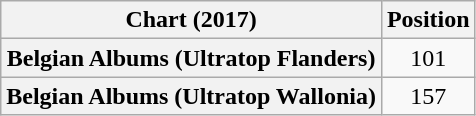<table class="wikitable sortable plainrowheaders" style="text-align:center">
<tr>
<th scope="col">Chart (2017)</th>
<th scope="col">Position</th>
</tr>
<tr>
<th scope="row">Belgian Albums (Ultratop Flanders)</th>
<td>101</td>
</tr>
<tr>
<th scope="row">Belgian Albums (Ultratop Wallonia)</th>
<td>157</td>
</tr>
</table>
